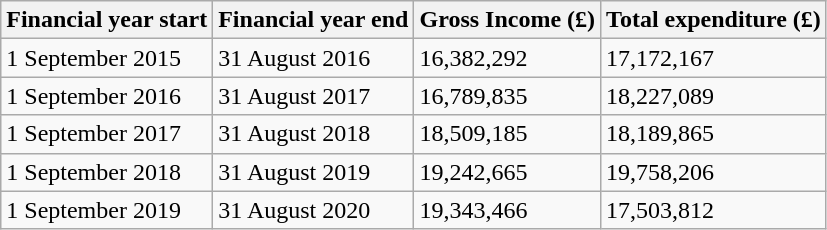<table class="wikitable">
<tr>
<th>Financial year start</th>
<th>Financial year end</th>
<th>Gross Income (£)</th>
<th>Total expenditure (£)</th>
</tr>
<tr>
<td>1 September 2015</td>
<td>31 August 2016</td>
<td>16,382,292</td>
<td>17,172,167</td>
</tr>
<tr>
<td>1 September 2016</td>
<td>31 August 2017</td>
<td>16,789,835</td>
<td>18,227,089</td>
</tr>
<tr>
<td>1 September 2017</td>
<td>31 August 2018</td>
<td>18,509,185</td>
<td>18,189,865</td>
</tr>
<tr>
<td>1 September 2018</td>
<td>31 August 2019</td>
<td>19,242,665</td>
<td>19,758,206</td>
</tr>
<tr>
<td>1 September 2019</td>
<td>31 August 2020</td>
<td>19,343,466</td>
<td>17,503,812</td>
</tr>
</table>
